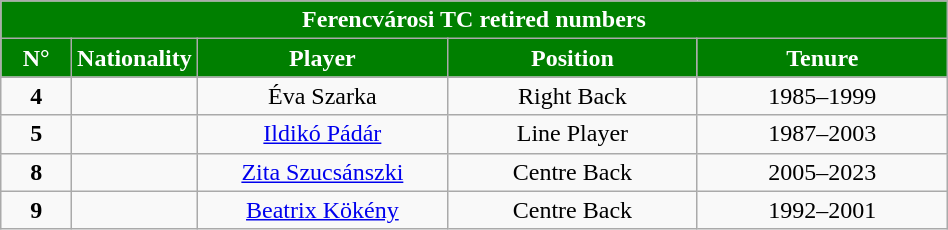<table class="wikitable" style="font-size:100%; text-align:center; width:50%">
<tr>
<th colspan=5 style="background-color:#007F00;color:#FFFFFF;text-align:center;"> Ferencvárosi TC retired numbers</th>
</tr>
<tr>
<th style="width:40px; background:#007F00; color:white;">N°</th>
<th style="width:40px; background:#007F00; color:white;">Nationality</th>
<th style="width:160px; background:#007F00; color:white;">Player</th>
<th style="width:160px; background:#007F00; color:white;">Position</th>
<th style="width:160px; background:#007F00; color:white;">Tenure</th>
</tr>
<tr>
<td><strong>4</strong></td>
<td></td>
<td>Éva Szarka</td>
<td>Right Back</td>
<td>1985–1999</td>
</tr>
<tr>
<td><strong>5</strong></td>
<td></td>
<td><a href='#'>Ildikó Pádár</a></td>
<td>Line Player</td>
<td>1987–2003</td>
</tr>
<tr>
<td><strong>8</strong></td>
<td></td>
<td><a href='#'>Zita Szucsánszki</a></td>
<td>Centre Back</td>
<td>2005–2023</td>
</tr>
<tr>
<td><strong>9</strong></td>
<td></td>
<td><a href='#'>Beatrix Kökény</a></td>
<td>Centre Back</td>
<td>1992–2001</td>
</tr>
</table>
